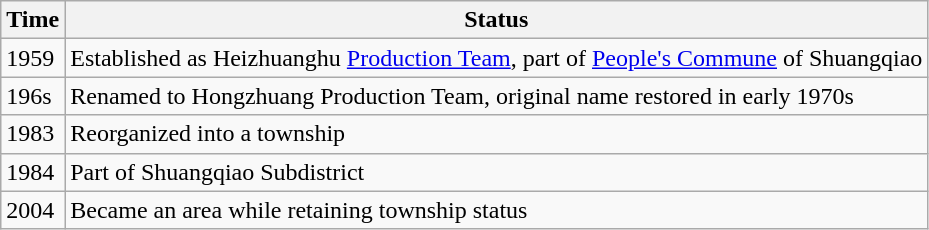<table class="wikitable">
<tr>
<th>Time</th>
<th>Status</th>
</tr>
<tr>
<td>1959</td>
<td>Established as Heizhuanghu <a href='#'>Production Team</a>, part of <a href='#'>People's Commune</a> of Shuangqiao</td>
</tr>
<tr>
<td>196s</td>
<td>Renamed to Hongzhuang Production Team, original name restored in early 1970s</td>
</tr>
<tr>
<td>1983</td>
<td>Reorganized into a township</td>
</tr>
<tr>
<td>1984</td>
<td>Part of Shuangqiao Subdistrict</td>
</tr>
<tr>
<td>2004</td>
<td>Became an area while retaining township status</td>
</tr>
</table>
